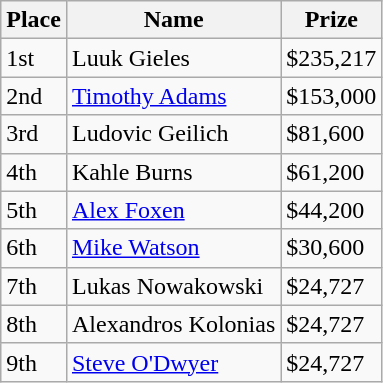<table class="wikitable">
<tr>
<th>Place</th>
<th>Name</th>
<th>Prize</th>
</tr>
<tr>
<td>1st</td>
<td> Luuk Gieles</td>
<td>$235,217</td>
</tr>
<tr>
<td>2nd</td>
<td> <a href='#'>Timothy Adams</a></td>
<td>$153,000</td>
</tr>
<tr>
<td>3rd</td>
<td> Ludovic Geilich</td>
<td>$81,600</td>
</tr>
<tr>
<td>4th</td>
<td> Kahle Burns</td>
<td>$61,200</td>
</tr>
<tr>
<td>5th</td>
<td> <a href='#'>Alex Foxen</a></td>
<td>$44,200</td>
</tr>
<tr>
<td>6th</td>
<td> <a href='#'>Mike Watson</a></td>
<td>$30,600</td>
</tr>
<tr>
<td>7th</td>
<td>Lukas Nowakowski</td>
<td>$24,727</td>
</tr>
<tr>
<td>8th</td>
<td> Alexandros Kolonias</td>
<td>$24,727</td>
</tr>
<tr>
<td>9th</td>
<td> <a href='#'>Steve O'Dwyer</a></td>
<td>$24,727</td>
</tr>
</table>
